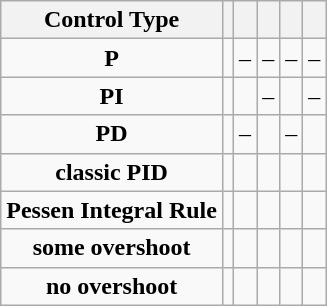<table class="wikitable">
<tr ---->
<th align="center"><strong>Control Type</strong></th>
<th align="center"></th>
<th align="center"></th>
<th align="center"></th>
<th align="center"></th>
<th align="center"></th>
</tr>
<tr ---->
<td align="center"><strong>P</strong></td>
<td align="center"></td>
<td align="center">–</td>
<td align="center">–</td>
<td align="center">–</td>
<td align="center">–</td>
</tr>
<tr ---->
<td align="center"><strong>PI</strong></td>
<td align="center"></td>
<td align="center"></td>
<td align="center">–</td>
<td align="center"></td>
<td align="center">–</td>
</tr>
<tr ---->
<td align="center"><strong>PD</strong></td>
<td align="center"></td>
<td align="center">–</td>
<td align="center"></td>
<td align="center">–</td>
<td align="center"></td>
</tr>
<tr ---->
<td align="center"><strong>classic PID</strong></td>
<td align="center"></td>
<td align="center"></td>
<td align="center"></td>
<td align="center"></td>
<td align="center"></td>
</tr>
<tr ---->
<td align="center"><strong>Pessen Integral Rule</strong></td>
<td align="center"></td>
<td align="center"></td>
<td align="center"></td>
<td align="center"></td>
<td align="center"></td>
</tr>
<tr ---->
<td align="center"><strong>some overshoot</strong></td>
<td align="center"></td>
<td align="center"></td>
<td align="center"></td>
<td align="center"></td>
<td align="center"></td>
</tr>
<tr ---->
<td align="center"><strong>no overshoot</strong></td>
<td align="center"></td>
<td align="center"></td>
<td align="center"></td>
<td align="center"></td>
<td align="center"></td>
</tr>
</table>
